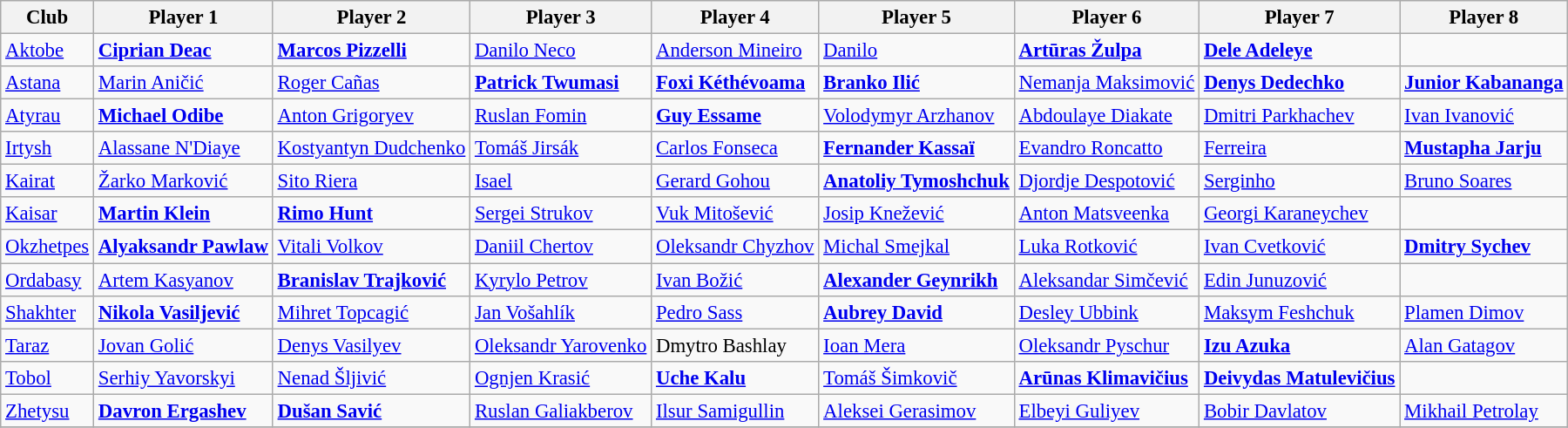<table class="wikitable" style="font-size:95%;">
<tr>
<th>Club</th>
<th>Player 1</th>
<th>Player 2</th>
<th>Player 3</th>
<th>Player 4</th>
<th>Player 5</th>
<th>Player 6</th>
<th>Player 7</th>
<th>Player 8</th>
</tr>
<tr>
<td><a href='#'>Aktobe</a></td>
<td> <strong><a href='#'>Ciprian Deac</a></strong></td>
<td> <strong><a href='#'>Marcos Pizzelli</a></strong></td>
<td> <a href='#'>Danilo Neco</a></td>
<td> <a href='#'>Anderson Mineiro</a></td>
<td> <a href='#'>Danilo</a></td>
<td> <strong><a href='#'>Artūras Žulpa</a></strong></td>
<td> <strong><a href='#'>Dele Adeleye</a></strong></td>
<td></td>
</tr>
<tr>
<td><a href='#'>Astana</a></td>
<td> <a href='#'>Marin Aničić</a></td>
<td> <a href='#'>Roger Cañas</a></td>
<td> <strong><a href='#'>Patrick Twumasi</a></strong></td>
<td> <strong><a href='#'>Foxi Kéthévoama</a></strong></td>
<td> <strong><a href='#'>Branko Ilić</a></strong></td>
<td> <a href='#'>Nemanja Maksimović</a></td>
<td> <strong><a href='#'>Denys Dedechko</a></strong></td>
<td> <strong><a href='#'>Junior Kabananga</a></strong></td>
</tr>
<tr>
<td><a href='#'>Atyrau</a></td>
<td> <strong><a href='#'>Michael Odibe</a></strong></td>
<td> <a href='#'>Anton Grigoryev</a></td>
<td> <a href='#'>Ruslan Fomin</a></td>
<td> <strong><a href='#'>Guy Essame</a></strong></td>
<td> <a href='#'>Volodymyr Arzhanov</a></td>
<td> <a href='#'>Abdoulaye Diakate</a></td>
<td> <a href='#'>Dmitri Parkhachev</a></td>
<td> <a href='#'>Ivan Ivanović</a></td>
</tr>
<tr>
<td><a href='#'>Irtysh</a></td>
<td> <a href='#'>Alassane N'Diaye</a></td>
<td> <a href='#'>Kostyantyn Dudchenko</a></td>
<td> <a href='#'>Tomáš Jirsák</a></td>
<td> <a href='#'>Carlos Fonseca</a></td>
<td> <strong><a href='#'>Fernander Kassaï</a></strong></td>
<td> <a href='#'>Evandro Roncatto</a></td>
<td> <a href='#'>Ferreira</a></td>
<td> <strong><a href='#'>Mustapha Jarju</a></strong></td>
</tr>
<tr>
<td><a href='#'>Kairat</a></td>
<td> <a href='#'>Žarko Marković</a></td>
<td> <a href='#'>Sito Riera</a></td>
<td> <a href='#'>Isael</a></td>
<td> <a href='#'>Gerard Gohou</a></td>
<td> <strong><a href='#'>Anatoliy Tymoshchuk</a></strong></td>
<td> <a href='#'>Djordje Despotović</a></td>
<td> <a href='#'>Serginho</a></td>
<td> <a href='#'>Bruno Soares</a></td>
</tr>
<tr>
<td><a href='#'>Kaisar</a></td>
<td> <strong><a href='#'>Martin Klein</a></strong></td>
<td> <strong><a href='#'>Rimo Hunt</a></strong></td>
<td> <a href='#'>Sergei Strukov</a></td>
<td> <a href='#'>Vuk Mitošević</a></td>
<td> <a href='#'>Josip Knežević</a></td>
<td> <a href='#'>Anton Matsveenka</a></td>
<td> <a href='#'>Georgi Karaneychev</a></td>
<td></td>
</tr>
<tr>
<td><a href='#'>Okzhetpes</a></td>
<td> <strong><a href='#'>Alyaksandr Pawlaw</a></strong></td>
<td> <a href='#'>Vitali Volkov</a></td>
<td> <a href='#'>Daniil Chertov</a></td>
<td> <a href='#'>Oleksandr Chyzhov</a></td>
<td> <a href='#'>Michal Smejkal</a></td>
<td> <a href='#'>Luka Rotković</a></td>
<td> <a href='#'>Ivan Cvetković</a></td>
<td> <strong><a href='#'>Dmitry Sychev</a></strong></td>
</tr>
<tr>
<td><a href='#'>Ordabasy</a></td>
<td> <a href='#'>Artem Kasyanov</a></td>
<td> <strong><a href='#'>Branislav Trajković</a></strong></td>
<td> <a href='#'>Kyrylo Petrov</a></td>
<td> <a href='#'>Ivan Božić</a></td>
<td> <strong><a href='#'>Alexander Geynrikh</a></strong></td>
<td> <a href='#'>Aleksandar Simčević</a></td>
<td> <a href='#'>Edin Junuzović</a></td>
<td></td>
</tr>
<tr>
<td><a href='#'>Shakhter</a></td>
<td> <strong><a href='#'>Nikola Vasiljević</a></strong></td>
<td> <a href='#'>Mihret Topcagić</a></td>
<td> <a href='#'>Jan Vošahlík</a></td>
<td> <a href='#'>Pedro Sass</a></td>
<td> <strong><a href='#'>Aubrey David</a></strong></td>
<td> <a href='#'>Desley Ubbink</a></td>
<td> <a href='#'>Maksym Feshchuk</a></td>
<td> <a href='#'>Plamen Dimov</a></td>
</tr>
<tr>
<td><a href='#'>Taraz</a></td>
<td> <a href='#'>Jovan Golić</a></td>
<td> <a href='#'>Denys Vasilyev</a></td>
<td> <a href='#'>Oleksandr Yarovenko</a></td>
<td> Dmytro Bashlay</td>
<td> <a href='#'>Ioan Mera</a></td>
<td> <a href='#'>Oleksandr Pyschur</a></td>
<td> <strong><a href='#'>Izu Azuka</a></strong></td>
<td> <a href='#'>Alan Gatagov</a></td>
</tr>
<tr>
<td><a href='#'>Tobol</a></td>
<td> <a href='#'>Serhiy Yavorskyi</a></td>
<td> <a href='#'>Nenad Šljivić</a></td>
<td> <a href='#'>Ognjen Krasić</a></td>
<td> <strong><a href='#'>Uche Kalu</a></strong></td>
<td> <a href='#'>Tomáš Šimkovič</a></td>
<td> <strong><a href='#'>Arūnas Klimavičius</a></strong></td>
<td> <strong><a href='#'>Deivydas Matulevičius</a></strong></td>
<td></td>
</tr>
<tr>
<td><a href='#'>Zhetysu</a></td>
<td> <strong><a href='#'>Davron Ergashev</a></strong></td>
<td> <strong><a href='#'>Dušan Savić</a></strong></td>
<td> <a href='#'>Ruslan Galiakberov</a></td>
<td> <a href='#'>Ilsur Samigullin</a></td>
<td> <a href='#'>Aleksei Gerasimov</a></td>
<td> <a href='#'>Elbeyi Guliyev</a></td>
<td> <a href='#'>Bobir Davlatov</a></td>
<td> <a href='#'>Mikhail Petrolay</a></td>
</tr>
<tr>
</tr>
</table>
